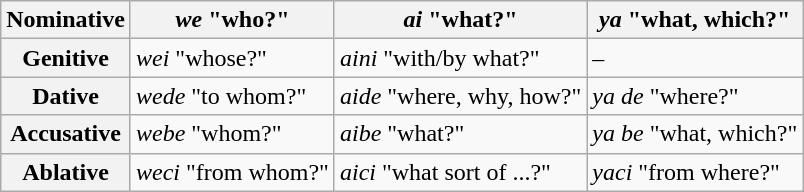<table class="wikitable">
<tr>
<th>Nominative</th>
<th><em>we</em> "who?"</th>
<th><em>ai</em> "what?"</th>
<th><em>ya</em> "what, which?"</th>
</tr>
<tr>
<th>Genitive</th>
<td><em>wei</em> "whose?"</td>
<td><em>aini</em> "with/by what?"</td>
<td>–</td>
</tr>
<tr>
<th>Dative</th>
<td><em>wede</em> "to whom?"</td>
<td><em>aide</em> "where, why, how?"</td>
<td><em>ya de</em> "where?"</td>
</tr>
<tr>
<th>Accusative</th>
<td><em>webe</em> "whom?"</td>
<td><em>aibe</em> "what?"</td>
<td><em>ya be</em> "what, which?"</td>
</tr>
<tr>
<th>Ablative</th>
<td><em>weci</em> "from whom?"</td>
<td><em>aici</em> "what sort of ...?"</td>
<td><em>yaci</em> "from where?"</td>
</tr>
</table>
